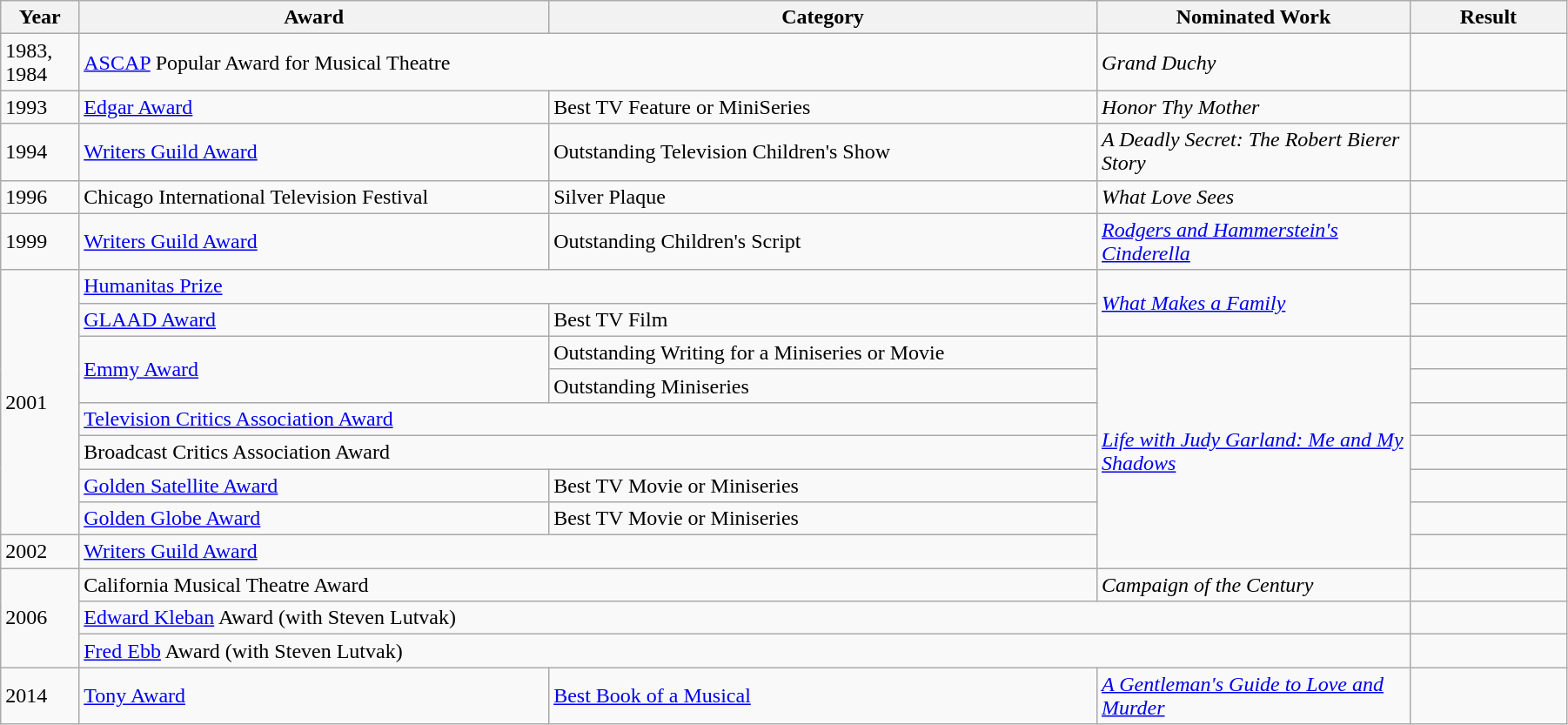<table class="wikitable" width="95%">
<tr>
<th width="5%">Year</th>
<th width="30%">Award</th>
<th width="35%">Category</th>
<th width="20%">Nominated Work</th>
<th width="10%">Result</th>
</tr>
<tr>
<td>1983, 1984</td>
<td colspan=2><a href='#'>ASCAP</a> Popular Award for Musical Theatre</td>
<td><em>Grand Duchy</em></td>
<td></td>
</tr>
<tr>
<td>1993</td>
<td><a href='#'>Edgar Award</a></td>
<td>Best TV Feature or MiniSeries</td>
<td><em>Honor Thy Mother</em></td>
<td></td>
</tr>
<tr>
<td>1994</td>
<td><a href='#'>Writers Guild Award</a></td>
<td>Outstanding Television Children's Show</td>
<td><em>A Deadly Secret: The Robert Bierer Story</em></td>
<td></td>
</tr>
<tr>
<td>1996</td>
<td>Chicago International Television Festival</td>
<td>Silver Plaque</td>
<td><em>What Love Sees</em></td>
<td></td>
</tr>
<tr>
<td>1999</td>
<td><a href='#'>Writers Guild Award</a></td>
<td>Outstanding Children's Script</td>
<td><em><a href='#'>Rodgers and Hammerstein's Cinderella</a></em></td>
<td></td>
</tr>
<tr>
<td rowspan=8>2001</td>
<td colspan=2><a href='#'>Humanitas Prize</a></td>
<td rowspan=2><em><a href='#'>What Makes a Family</a></em></td>
<td></td>
</tr>
<tr>
<td><a href='#'>GLAAD Award</a></td>
<td>Best TV Film</td>
<td></td>
</tr>
<tr>
<td rowspan=2><a href='#'>Emmy Award</a></td>
<td>Outstanding Writing for a Miniseries or Movie</td>
<td rowspan=7><em><a href='#'>Life with Judy Garland: Me and My Shadows</a></em></td>
<td></td>
</tr>
<tr>
<td>Outstanding Miniseries</td>
<td></td>
</tr>
<tr>
<td colspan=2><a href='#'>Television Critics Association Award</a></td>
<td></td>
</tr>
<tr>
<td colspan=2>Broadcast Critics Association Award</td>
<td></td>
</tr>
<tr>
<td><a href='#'>Golden Satellite Award</a></td>
<td>Best TV Movie or Miniseries</td>
<td></td>
</tr>
<tr>
<td><a href='#'>Golden Globe Award</a></td>
<td>Best TV Movie or Miniseries</td>
<td></td>
</tr>
<tr>
<td>2002</td>
<td colspan=2><a href='#'>Writers Guild Award</a></td>
<td></td>
</tr>
<tr>
<td rowspan=3>2006</td>
<td colspan=2>California Musical Theatre Award</td>
<td><em>Campaign of the Century</em></td>
<td></td>
</tr>
<tr>
<td colspan=3><a href='#'>Edward Kleban</a> Award (with Steven Lutvak)</td>
<td></td>
</tr>
<tr>
<td colspan=3><a href='#'>Fred Ebb</a> Award (with Steven Lutvak)</td>
<td></td>
</tr>
<tr>
<td>2014</td>
<td><a href='#'>Tony Award</a></td>
<td><a href='#'>Best Book of a Musical</a></td>
<td><em><a href='#'>A Gentleman's Guide to Love and Murder</a></em></td>
<td></td>
</tr>
</table>
